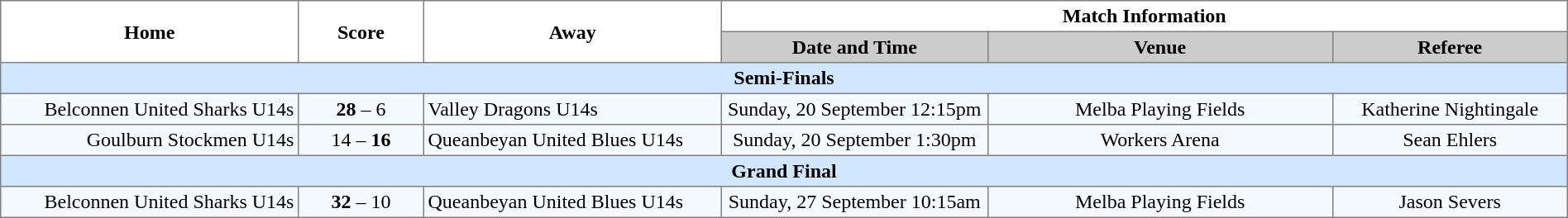<table width="100%" cellspacing="0" cellpadding="3" border="1" style="border-collapse:collapse;  text-align:center;">
<tr>
<th rowspan="2" width="19%">Home</th>
<th rowspan="2" width="8%">Score</th>
<th rowspan="2" width="19%">Away</th>
<th colspan="3">Match Information</th>
</tr>
<tr bgcolor="#CCCCCC">
<th width="17%">Date and Time</th>
<th width="22%">Venue</th>
<th width="50%">Referee</th>
</tr>
<tr style="background:#d0e7ff;">
<td colspan="6"><strong>Semi-Finals</strong></td>
</tr>
<tr style="text-align:center; background:#f5faff;">
<td align="right">Belconnen United Sharks U14s </td>
<td><strong>28</strong> – 6</td>
<td align="left"> Valley Dragons U14s</td>
<td>Sunday, 20 September 12:15pm</td>
<td>Melba Playing Fields</td>
<td>Katherine Nightingale</td>
</tr>
<tr style="text-align:center; background:#f5faff;">
<td align="right">Goulburn Stockmen U14s </td>
<td>14 – <strong>16</strong></td>
<td align="left"> Queanbeyan United Blues U14s</td>
<td>Sunday, 20 September 1:30pm</td>
<td>Workers Arena</td>
<td>Sean Ehlers</td>
</tr>
<tr style="background:#d0e7ff;">
<td colspan="6"><strong>Grand Final</strong></td>
</tr>
<tr style="text-align:center; background:#f5faff;">
<td align="right">Belconnen United Sharks U14s </td>
<td><strong>32</strong> – 10</td>
<td align="left"> Queanbeyan United Blues U14s</td>
<td>Sunday, 27 September 10:15am</td>
<td>Melba Playing Fields</td>
<td>Jason Severs</td>
</tr>
</table>
